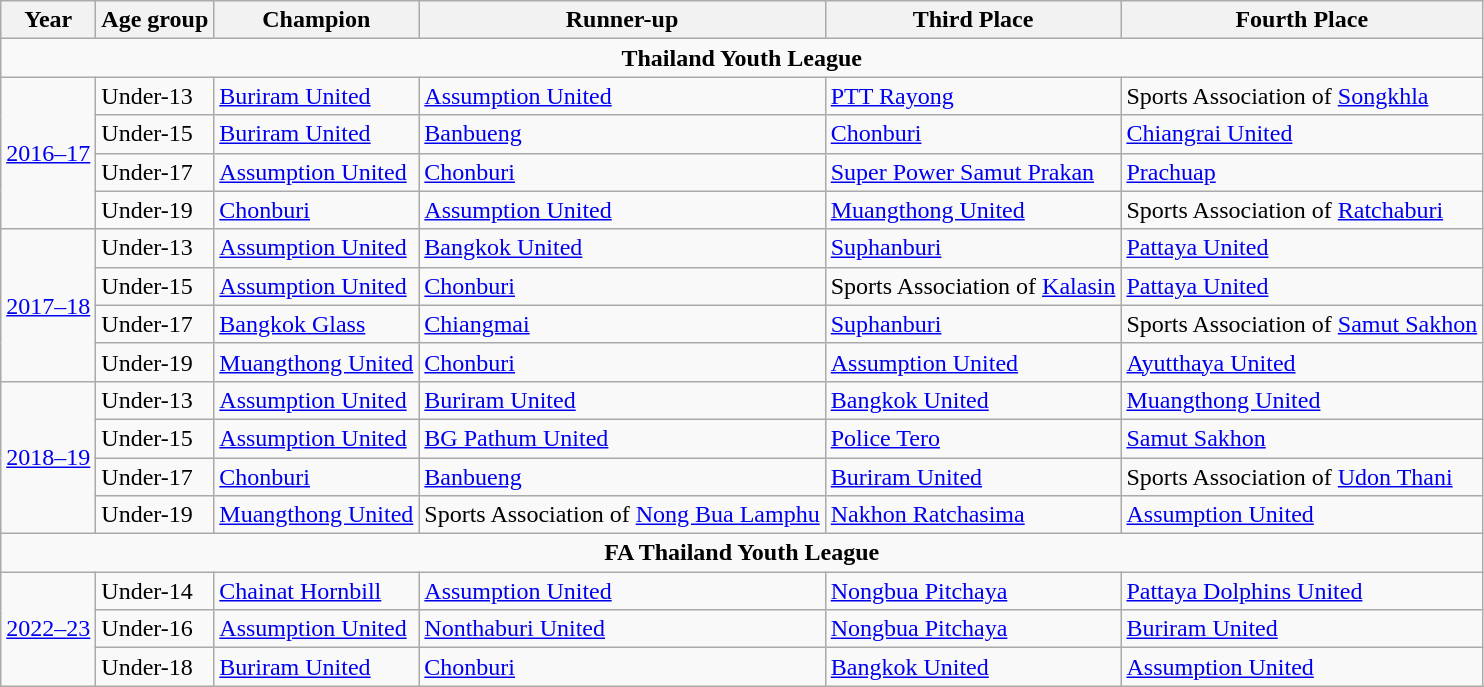<table class="wikitable">
<tr>
<th>Year</th>
<th>Age group</th>
<th>Champion</th>
<th>Runner-up</th>
<th>Third Place</th>
<th>Fourth Place</th>
</tr>
<tr>
<td colspan="6" style="text-align:center;"><strong>Thailand Youth League</strong></td>
</tr>
<tr>
<td rowspan="4"><a href='#'>2016–17</a></td>
<td>Under-13</td>
<td><a href='#'>Buriram United</a></td>
<td><a href='#'>Assumption United</a></td>
<td><a href='#'>PTT Rayong</a></td>
<td>Sports Association of <a href='#'>Songkhla</a></td>
</tr>
<tr>
<td>Under-15</td>
<td><a href='#'>Buriram United</a></td>
<td><a href='#'>Banbueng</a></td>
<td><a href='#'>Chonburi</a></td>
<td><a href='#'>Chiangrai United</a></td>
</tr>
<tr>
<td>Under-17</td>
<td><a href='#'>Assumption United</a></td>
<td><a href='#'>Chonburi</a></td>
<td><a href='#'>Super Power Samut Prakan</a></td>
<td><a href='#'>Prachuap</a></td>
</tr>
<tr>
<td>Under-19</td>
<td><a href='#'>Chonburi</a></td>
<td><a href='#'>Assumption United</a></td>
<td><a href='#'>Muangthong United</a></td>
<td>Sports Association of <a href='#'>Ratchaburi</a></td>
</tr>
<tr>
<td rowspan="4"><a href='#'>2017–18</a></td>
<td>Under-13</td>
<td><a href='#'>Assumption United</a></td>
<td><a href='#'>Bangkok United</a></td>
<td><a href='#'>Suphanburi</a></td>
<td><a href='#'>Pattaya United</a></td>
</tr>
<tr>
<td>Under-15</td>
<td><a href='#'>Assumption United</a></td>
<td><a href='#'>Chonburi</a></td>
<td>Sports Association of <a href='#'>Kalasin</a></td>
<td><a href='#'>Pattaya United</a></td>
</tr>
<tr>
<td>Under-17</td>
<td><a href='#'>Bangkok Glass</a></td>
<td><a href='#'>Chiangmai</a></td>
<td><a href='#'>Suphanburi</a></td>
<td>Sports Association of <a href='#'>Samut Sakhon</a></td>
</tr>
<tr>
<td>Under-19</td>
<td><a href='#'>Muangthong United</a></td>
<td><a href='#'>Chonburi</a></td>
<td><a href='#'>Assumption United</a></td>
<td><a href='#'>Ayutthaya United</a></td>
</tr>
<tr>
<td rowspan="4"><a href='#'>2018–19</a></td>
<td>Under-13</td>
<td><a href='#'>Assumption United</a></td>
<td><a href='#'>Buriram United</a></td>
<td><a href='#'>Bangkok United</a></td>
<td><a href='#'>Muangthong United</a></td>
</tr>
<tr>
<td>Under-15</td>
<td><a href='#'>Assumption United</a></td>
<td><a href='#'>BG Pathum United</a></td>
<td><a href='#'>Police Tero</a></td>
<td><a href='#'>Samut Sakhon</a></td>
</tr>
<tr>
<td>Under-17</td>
<td><a href='#'>Chonburi</a></td>
<td><a href='#'>Banbueng</a></td>
<td><a href='#'>Buriram United</a></td>
<td>Sports Association of <a href='#'>Udon Thani</a></td>
</tr>
<tr>
<td>Under-19</td>
<td><a href='#'>Muangthong United</a></td>
<td>Sports Association of <a href='#'>Nong Bua Lamphu</a></td>
<td><a href='#'>Nakhon Ratchasima</a></td>
<td><a href='#'>Assumption United</a></td>
</tr>
<tr>
<td colspan="6" style="text-align:center;"><strong>FA Thailand Youth League</strong></td>
</tr>
<tr>
<td rowspan="3"><a href='#'>2022–23</a></td>
<td>Under-14</td>
<td><a href='#'>Chainat Hornbill</a></td>
<td><a href='#'>Assumption United</a></td>
<td><a href='#'>Nongbua Pitchaya</a></td>
<td><a href='#'>Pattaya Dolphins United</a></td>
</tr>
<tr>
<td>Under-16</td>
<td><a href='#'>Assumption United</a></td>
<td><a href='#'>Nonthaburi United</a></td>
<td><a href='#'>Nongbua Pitchaya</a></td>
<td><a href='#'>Buriram United</a></td>
</tr>
<tr>
<td>Under-18</td>
<td><a href='#'>Buriram United</a></td>
<td><a href='#'>Chonburi</a></td>
<td><a href='#'>Bangkok United</a></td>
<td><a href='#'>Assumption United</a></td>
</tr>
</table>
